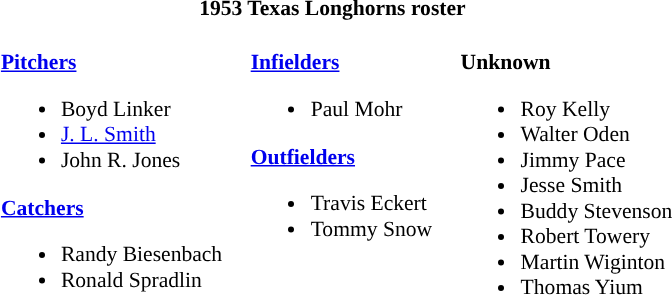<table class="toccolours" style="border-collapse:collapse; font-size:90%;">
<tr>
<th colspan=9>1953 Texas Longhorns roster</th>
</tr>
<tr>
<td width="03"> </td>
<td valign="top"><br><strong><a href='#'>Pitchers</a></strong><ul><li>Boyd Linker</li><li><a href='#'>J. L. Smith</a></li><li>John R. Jones</li></ul><strong><a href='#'>Catchers</a></strong><ul><li>Randy Biesenbach</li><li>Ronald Spradlin</li></ul></td>
<td width="15"> </td>
<td valign="top"><br><strong><a href='#'>Infielders</a></strong><ul><li>Paul Mohr</li></ul><strong><a href='#'>Outfielders</a></strong><ul><li>Travis Eckert</li><li>Tommy Snow</li></ul></td>
<td width="15"> </td>
<td valign="top"><br><strong>Unknown</strong><ul><li>Roy Kelly</li><li>Walter Oden</li><li>Jimmy Pace</li><li>Jesse Smith</li><li>Buddy Stevenson</li><li>Robert Towery</li><li>Martin Wiginton</li><li>Thomas Yium</li></ul></td>
</tr>
</table>
